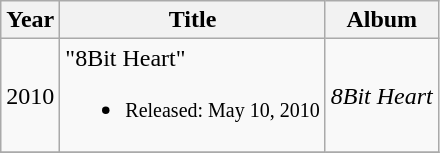<table class="wikitable">
<tr>
<th>Year</th>
<th>Title</th>
<th>Album</th>
</tr>
<tr>
<td>2010</td>
<td>"8Bit Heart"<br><ul><li><small>Released: May 10, 2010</small></li></ul></td>
<td><em>8Bit Heart</em></td>
</tr>
<tr>
</tr>
</table>
